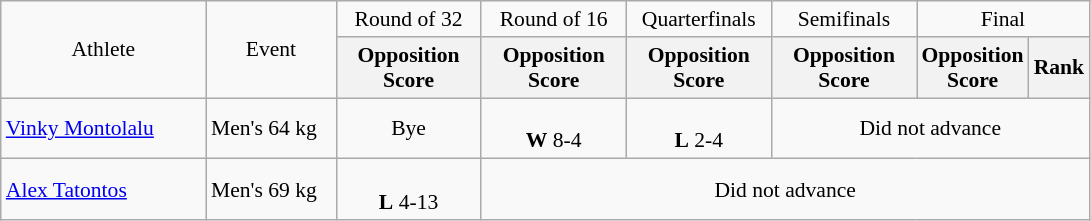<table class=wikitable style="font-size:90%; text-align:center">
<tr>
<td rowspan="2" width="130">Athlete</td>
<td rowspan="2" width="80">Event</td>
<td width="90">Round of 32</td>
<td width="90">Round of 16</td>
<td width="90">Quarterfinals</td>
<td width="90">Semifinals</td>
<td colspan="2" width="100">Final</td>
</tr>
<tr>
<th>Opposition<br>Score</th>
<th>Opposition<br>Score</th>
<th>Opposition<br>Score</th>
<th>Opposition<br>Score</th>
<th>Opposition<br>Score</th>
<th>Rank</th>
</tr>
<tr>
<td align=left><a href='#'>Vinky Montolalu</a></td>
<td align=left>Men's 64 kg</td>
<td>Bye</td>
<td> <br><strong>W</strong> 8-4</td>
<td> <br><strong>L</strong> 2-4</td>
<td colspan="3" align="center">Did not advance</td>
</tr>
<tr>
<td align=left><a href='#'>Alex Tatontos</a></td>
<td align=left>Men's 69 kg</td>
<td> <br><strong>L</strong> 4-13</td>
<td colspan="5" align="center">Did not advance</td>
</tr>
</table>
